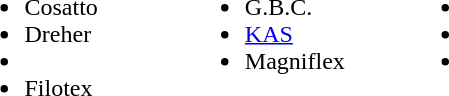<table>
<tr>
<td style="vertical-align:top; width:25%;"><br><ul><li>Cosatto</li><li>Dreher</li><li></li><li>Filotex</li></ul></td>
<td style="vertical-align:top; width:25%;"><br><ul><li>G.B.C.</li><li><a href='#'>KAS</a></li><li>Magniflex</li></ul></td>
<td style="vertical-align:top; width:25%;"><br><ul><li></li><li></li><li></li></ul></td>
</tr>
</table>
